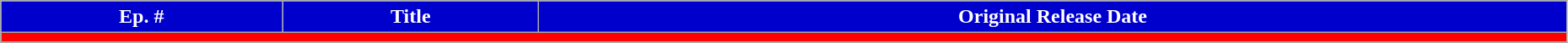<table class="wikitable plainrowheaders" width="98%">
<tr>
<th style="background: #0000CD; color: #FFF;">Ep. #</th>
<th style="background: #0000CD; color: #FFF;">Title</th>
<th style="background: #0000CD; color: #FFF;">Original Release Date</th>
</tr>
<tr>
<td colspan="7" bgcolor="#FF0000"></td>
</tr>
<tr>
</tr>
</table>
